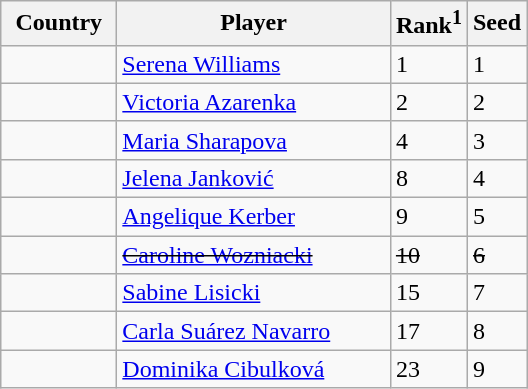<table class="sortable wikitable">
<tr>
<th width=70>Country</th>
<th width=175>Player</th>
<th>Rank<sup>1</sup></th>
<th>Seed</th>
</tr>
<tr>
<td></td>
<td><a href='#'>Serena Williams</a></td>
<td>1</td>
<td>1</td>
</tr>
<tr>
<td></td>
<td><a href='#'>Victoria Azarenka</a></td>
<td>2</td>
<td>2</td>
</tr>
<tr>
<td></td>
<td><a href='#'>Maria Sharapova</a></td>
<td>4</td>
<td>3</td>
</tr>
<tr>
<td></td>
<td><a href='#'>Jelena Janković</a></td>
<td>8</td>
<td>4</td>
</tr>
<tr>
<td></td>
<td><a href='#'>Angelique Kerber</a></td>
<td>9</td>
<td>5</td>
</tr>
<tr>
<td><s></s></td>
<td><s><a href='#'>Caroline Wozniacki</a></s></td>
<td><s>10</s></td>
<td><s>6</s></td>
</tr>
<tr>
<td></td>
<td><a href='#'>Sabine Lisicki</a></td>
<td>15</td>
<td>7</td>
</tr>
<tr>
<td></td>
<td><a href='#'>Carla Suárez Navarro</a></td>
<td>17</td>
<td>8</td>
</tr>
<tr>
<td></td>
<td><a href='#'>Dominika Cibulková</a></td>
<td>23</td>
<td>9</td>
</tr>
</table>
